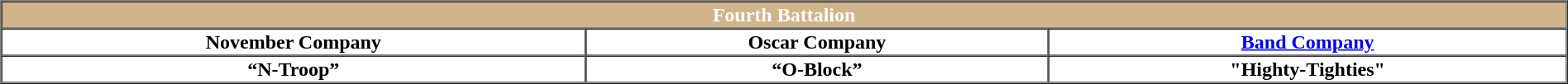<table border="1" cellpadding="1" cellspacing="0" align="center" width="100%">
<tr>
<th colspan="10" style="background:tan; color:white"><strong>Fourth Battalion</strong></th>
</tr>
<tr>
<th>November Company</th>
<th>Oscar Company</th>
<th><a href='#'>Band Company</a></th>
</tr>
<tr>
<th>“N-Troop”</th>
<th>“O-Block”</th>
<th>"Highty-Tighties"</th>
</tr>
</table>
